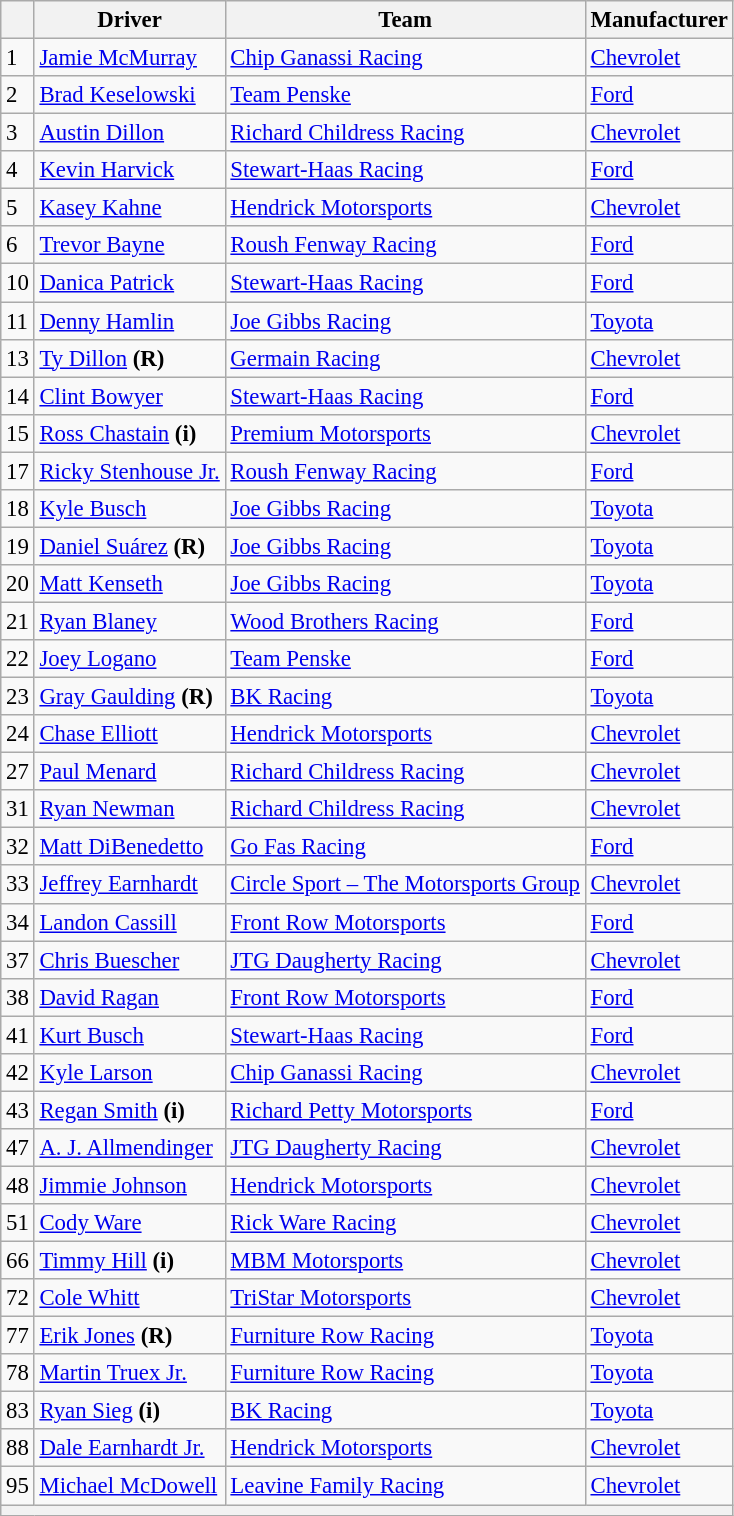<table class="wikitable" style="font-size:95%">
<tr>
<th></th>
<th>Driver</th>
<th>Team</th>
<th>Manufacturer</th>
</tr>
<tr>
<td>1</td>
<td><a href='#'>Jamie McMurray</a></td>
<td><a href='#'>Chip Ganassi Racing</a></td>
<td><a href='#'>Chevrolet</a></td>
</tr>
<tr>
<td>2</td>
<td><a href='#'>Brad Keselowski</a></td>
<td><a href='#'>Team Penske</a></td>
<td><a href='#'>Ford</a></td>
</tr>
<tr>
<td>3</td>
<td><a href='#'>Austin Dillon</a></td>
<td><a href='#'>Richard Childress Racing</a></td>
<td><a href='#'>Chevrolet</a></td>
</tr>
<tr>
<td>4</td>
<td><a href='#'>Kevin Harvick</a></td>
<td><a href='#'>Stewart-Haas Racing</a></td>
<td><a href='#'>Ford</a></td>
</tr>
<tr>
<td>5</td>
<td><a href='#'>Kasey Kahne</a></td>
<td><a href='#'>Hendrick Motorsports</a></td>
<td><a href='#'>Chevrolet</a></td>
</tr>
<tr>
<td>6</td>
<td><a href='#'>Trevor Bayne</a></td>
<td><a href='#'>Roush Fenway Racing</a></td>
<td><a href='#'>Ford</a></td>
</tr>
<tr>
<td>10</td>
<td><a href='#'>Danica Patrick</a></td>
<td><a href='#'>Stewart-Haas Racing</a></td>
<td><a href='#'>Ford</a></td>
</tr>
<tr>
<td>11</td>
<td><a href='#'>Denny Hamlin</a></td>
<td><a href='#'>Joe Gibbs Racing</a></td>
<td><a href='#'>Toyota</a></td>
</tr>
<tr>
<td>13</td>
<td><a href='#'>Ty Dillon</a> <strong>(R)</strong></td>
<td><a href='#'>Germain Racing</a></td>
<td><a href='#'>Chevrolet</a></td>
</tr>
<tr>
<td>14</td>
<td><a href='#'>Clint Bowyer</a></td>
<td><a href='#'>Stewart-Haas Racing</a></td>
<td><a href='#'>Ford</a></td>
</tr>
<tr>
<td>15</td>
<td><a href='#'>Ross Chastain</a> <strong>(i)</strong></td>
<td><a href='#'>Premium Motorsports</a></td>
<td><a href='#'>Chevrolet</a></td>
</tr>
<tr>
<td>17</td>
<td><a href='#'>Ricky Stenhouse Jr.</a></td>
<td><a href='#'>Roush Fenway Racing</a></td>
<td><a href='#'>Ford</a></td>
</tr>
<tr>
<td>18</td>
<td><a href='#'>Kyle Busch</a></td>
<td><a href='#'>Joe Gibbs Racing</a></td>
<td><a href='#'>Toyota</a></td>
</tr>
<tr>
<td>19</td>
<td><a href='#'>Daniel Suárez</a> <strong>(R)</strong></td>
<td><a href='#'>Joe Gibbs Racing</a></td>
<td><a href='#'>Toyota</a></td>
</tr>
<tr>
<td>20</td>
<td><a href='#'>Matt Kenseth</a></td>
<td><a href='#'>Joe Gibbs Racing</a></td>
<td><a href='#'>Toyota</a></td>
</tr>
<tr>
<td>21</td>
<td><a href='#'>Ryan Blaney</a></td>
<td><a href='#'>Wood Brothers Racing</a></td>
<td><a href='#'>Ford</a></td>
</tr>
<tr>
<td>22</td>
<td><a href='#'>Joey Logano</a></td>
<td><a href='#'>Team Penske</a></td>
<td><a href='#'>Ford</a></td>
</tr>
<tr>
<td>23</td>
<td><a href='#'>Gray Gaulding</a> <strong>(R)</strong></td>
<td><a href='#'>BK Racing</a></td>
<td><a href='#'>Toyota</a></td>
</tr>
<tr>
<td>24</td>
<td><a href='#'>Chase Elliott</a></td>
<td><a href='#'>Hendrick Motorsports</a></td>
<td><a href='#'>Chevrolet</a></td>
</tr>
<tr>
<td>27</td>
<td><a href='#'>Paul Menard</a></td>
<td><a href='#'>Richard Childress Racing</a></td>
<td><a href='#'>Chevrolet</a></td>
</tr>
<tr>
<td>31</td>
<td><a href='#'>Ryan Newman</a></td>
<td><a href='#'>Richard Childress Racing</a></td>
<td><a href='#'>Chevrolet</a></td>
</tr>
<tr>
<td>32</td>
<td><a href='#'>Matt DiBenedetto</a></td>
<td><a href='#'>Go Fas Racing</a></td>
<td><a href='#'>Ford</a></td>
</tr>
<tr>
<td>33</td>
<td><a href='#'>Jeffrey Earnhardt</a></td>
<td><a href='#'>Circle Sport – The Motorsports Group</a></td>
<td><a href='#'>Chevrolet</a></td>
</tr>
<tr>
<td>34</td>
<td><a href='#'>Landon Cassill</a></td>
<td><a href='#'>Front Row Motorsports</a></td>
<td><a href='#'>Ford</a></td>
</tr>
<tr>
<td>37</td>
<td><a href='#'>Chris Buescher</a></td>
<td><a href='#'>JTG Daugherty Racing</a></td>
<td><a href='#'>Chevrolet</a></td>
</tr>
<tr>
<td>38</td>
<td><a href='#'>David Ragan</a></td>
<td><a href='#'>Front Row Motorsports</a></td>
<td><a href='#'>Ford</a></td>
</tr>
<tr>
<td>41</td>
<td><a href='#'>Kurt Busch</a></td>
<td><a href='#'>Stewart-Haas Racing</a></td>
<td><a href='#'>Ford</a></td>
</tr>
<tr>
<td>42</td>
<td><a href='#'>Kyle Larson</a></td>
<td><a href='#'>Chip Ganassi Racing</a></td>
<td><a href='#'>Chevrolet</a></td>
</tr>
<tr>
<td>43</td>
<td><a href='#'>Regan Smith</a> <strong>(i)</strong></td>
<td><a href='#'>Richard Petty Motorsports</a></td>
<td><a href='#'>Ford</a></td>
</tr>
<tr>
<td>47</td>
<td><a href='#'>A. J. Allmendinger</a></td>
<td><a href='#'>JTG Daugherty Racing</a></td>
<td><a href='#'>Chevrolet</a></td>
</tr>
<tr>
<td>48</td>
<td><a href='#'>Jimmie Johnson</a></td>
<td><a href='#'>Hendrick Motorsports</a></td>
<td><a href='#'>Chevrolet</a></td>
</tr>
<tr>
<td>51</td>
<td><a href='#'>Cody Ware</a></td>
<td><a href='#'>Rick Ware Racing</a></td>
<td><a href='#'>Chevrolet</a></td>
</tr>
<tr>
<td>66</td>
<td><a href='#'>Timmy Hill</a> <strong>(i)</strong></td>
<td><a href='#'>MBM Motorsports</a></td>
<td><a href='#'>Chevrolet</a></td>
</tr>
<tr>
<td>72</td>
<td><a href='#'>Cole Whitt</a></td>
<td><a href='#'>TriStar Motorsports</a></td>
<td><a href='#'>Chevrolet</a></td>
</tr>
<tr>
<td>77</td>
<td><a href='#'>Erik Jones</a> <strong>(R)</strong></td>
<td><a href='#'>Furniture Row Racing</a></td>
<td><a href='#'>Toyota</a></td>
</tr>
<tr>
<td>78</td>
<td><a href='#'>Martin Truex Jr.</a></td>
<td><a href='#'>Furniture Row Racing</a></td>
<td><a href='#'>Toyota</a></td>
</tr>
<tr>
<td>83</td>
<td><a href='#'>Ryan Sieg</a> <strong>(i)</strong></td>
<td><a href='#'>BK Racing</a></td>
<td><a href='#'>Toyota</a></td>
</tr>
<tr>
<td>88</td>
<td><a href='#'>Dale Earnhardt Jr.</a></td>
<td><a href='#'>Hendrick Motorsports</a></td>
<td><a href='#'>Chevrolet</a></td>
</tr>
<tr>
<td>95</td>
<td><a href='#'>Michael McDowell</a></td>
<td><a href='#'>Leavine Family Racing</a></td>
<td><a href='#'>Chevrolet</a></td>
</tr>
<tr>
<th colspan="4"></th>
</tr>
</table>
